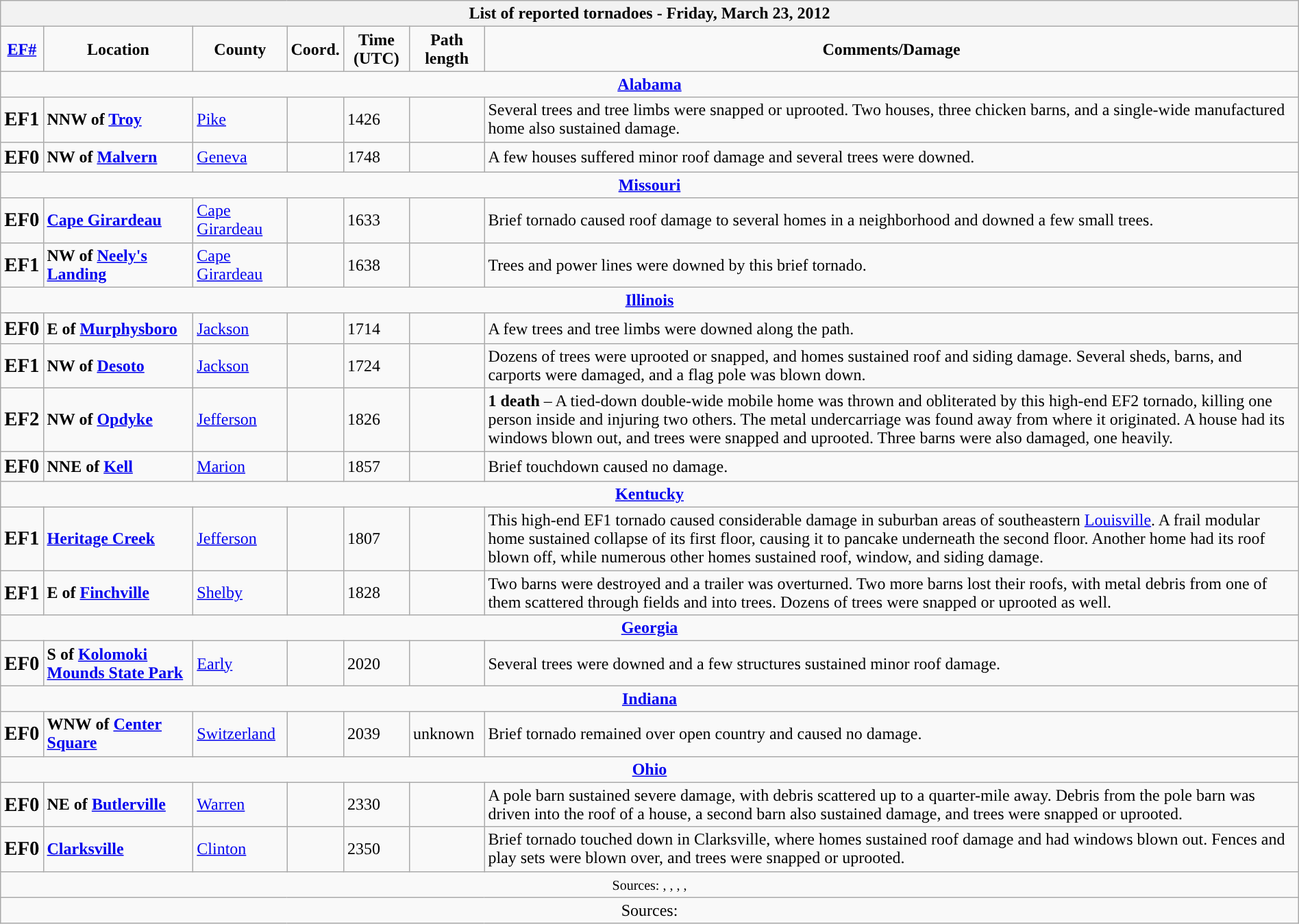<table class="wikitable collapsible" width="100%">
<tr>
<th colspan="7">List of reported tornadoes - Friday, March 23, 2012</th>
</tr>
<tr style="text-align:center;">
<td><strong><a href='#'>EF#</a></strong></td>
<td><strong>Location</strong></td>
<td><strong>County</strong></td>
<td><strong>Coord.</strong></td>
<td><strong>Time (UTC)</strong></td>
<td><strong>Path length</strong></td>
<td><strong>Comments/Damage</strong></td>
</tr>
<tr>
<td colspan="7" align=center><strong><a href='#'>Alabama</a></strong></td>
</tr>
<tr>
<td><big><strong>EF1</strong></big></td>
<td><strong>NNW of <a href='#'>Troy</a></strong></td>
<td><a href='#'>Pike</a></td>
<td></td>
<td>1426</td>
<td></td>
<td>Several trees and tree limbs were snapped or uprooted. Two houses, three chicken barns, and a single-wide manufactured home also sustained damage.</td>
</tr>
<tr>
<td><big><strong>EF0</strong></big></td>
<td><strong>NW of <a href='#'>Malvern</a></strong></td>
<td><a href='#'>Geneva</a></td>
<td></td>
<td>1748</td>
<td></td>
<td>A few houses suffered minor roof damage and several trees were downed.</td>
</tr>
<tr>
<td colspan="7" align=center><strong><a href='#'>Missouri</a></strong></td>
</tr>
<tr>
<td><big><strong>EF0</strong></big></td>
<td><strong><a href='#'>Cape Girardeau</a></strong></td>
<td><a href='#'>Cape Girardeau</a></td>
<td></td>
<td>1633</td>
<td></td>
<td>Brief tornado caused roof damage to several homes in a neighborhood and downed a few small trees.</td>
</tr>
<tr>
<td><big><strong>EF1</strong></big></td>
<td><strong>NW of <a href='#'>Neely's Landing</a></strong></td>
<td><a href='#'>Cape Girardeau</a></td>
<td></td>
<td>1638</td>
<td></td>
<td>Trees and power lines were downed by this brief tornado.</td>
</tr>
<tr>
<td colspan="7" align=center><strong><a href='#'>Illinois</a></strong></td>
</tr>
<tr>
<td><big><strong>EF0</strong></big></td>
<td><strong>E of <a href='#'>Murphysboro</a></strong></td>
<td><a href='#'>Jackson</a></td>
<td></td>
<td>1714</td>
<td></td>
<td>A few trees and tree limbs were downed along the path.</td>
</tr>
<tr>
<td><big><strong>EF1</strong></big></td>
<td><strong>NW of <a href='#'>Desoto</a></strong></td>
<td><a href='#'>Jackson</a></td>
<td></td>
<td>1724</td>
<td></td>
<td>Dozens of trees were uprooted or snapped, and homes sustained roof and siding damage. Several sheds, barns, and carports were damaged, and a flag pole was blown down.</td>
</tr>
<tr>
<td><big><strong>EF2</strong></big></td>
<td><strong>NW of <a href='#'>Opdyke</a></strong></td>
<td><a href='#'>Jefferson</a></td>
<td></td>
<td>1826</td>
<td></td>
<td><strong>1 death</strong> – A tied-down double-wide mobile home was thrown  and obliterated by this high-end EF2 tornado, killing one person inside and injuring two others. The metal undercarriage was found  away from where it originated. A house had its windows blown out, and trees were snapped and uprooted. Three barns were also damaged, one heavily.</td>
</tr>
<tr>
<td><big><strong>EF0</strong></big></td>
<td><strong>NNE of <a href='#'>Kell</a></strong></td>
<td><a href='#'>Marion</a></td>
<td></td>
<td>1857</td>
<td></td>
<td>Brief touchdown caused no damage.</td>
</tr>
<tr>
<td colspan="7" align=center><strong><a href='#'>Kentucky</a></strong></td>
</tr>
<tr>
<td><big><strong>EF1</strong></big></td>
<td><strong><a href='#'>Heritage Creek</a></strong></td>
<td><a href='#'>Jefferson</a></td>
<td></td>
<td>1807</td>
<td></td>
<td>This high-end EF1 tornado caused considerable damage in suburban areas of southeastern <a href='#'>Louisville</a>. A frail modular home sustained collapse of its first floor, causing it to pancake underneath the second floor. Another home had its roof blown off, while numerous other homes sustained roof, window, and siding damage.</td>
</tr>
<tr>
<td><big><strong>EF1</strong></big></td>
<td><strong>E of <a href='#'>Finchville</a></strong></td>
<td><a href='#'>Shelby</a></td>
<td></td>
<td>1828</td>
<td></td>
<td>Two barns were destroyed and a trailer was overturned. Two more barns lost their roofs, with metal debris from one of them scattered through fields and into trees. Dozens of trees were snapped or uprooted as well.</td>
</tr>
<tr>
<td colspan="7" align=center><strong><a href='#'>Georgia</a></strong></td>
</tr>
<tr>
<td><big><strong>EF0</strong></big></td>
<td><strong>S of <a href='#'>Kolomoki Mounds State Park</a></strong></td>
<td><a href='#'>Early</a></td>
<td></td>
<td>2020</td>
<td></td>
<td>Several trees were downed and a few structures sustained minor roof damage.</td>
</tr>
<tr>
<td colspan="7" align=center><strong><a href='#'>Indiana</a></strong></td>
</tr>
<tr>
<td><big><strong>EF0</strong></big></td>
<td><strong>WNW of <a href='#'>Center Square</a></strong></td>
<td><a href='#'>Switzerland</a></td>
<td></td>
<td>2039</td>
<td>unknown</td>
<td>Brief tornado remained over open country and caused no damage.</td>
</tr>
<tr>
<td colspan="7" align=center><strong><a href='#'>Ohio</a></strong></td>
</tr>
<tr>
<td><big><strong>EF0</strong></big></td>
<td><strong>NE of <a href='#'>Butlerville</a></strong></td>
<td><a href='#'>Warren</a></td>
<td></td>
<td>2330</td>
<td></td>
<td>A pole barn sustained severe damage, with debris scattered up to a quarter-mile away. Debris from the pole barn was driven into the roof of a house, a second barn also sustained damage, and trees were snapped or uprooted.</td>
</tr>
<tr>
<td><big><strong>EF0</strong></big></td>
<td><strong><a href='#'>Clarksville</a></strong></td>
<td><a href='#'>Clinton</a></td>
<td></td>
<td>2350</td>
<td></td>
<td>Brief tornado touched down in Clarksville, where homes sustained roof damage and had windows blown out. Fences and play sets were blown over, and trees were snapped or uprooted.</td>
</tr>
<tr>
<td colspan="7" align=center><small>Sources: , , , , </small></td>
</tr>
<tr>
<td colspan="7" align=center>Sources:</td>
</tr>
</table>
